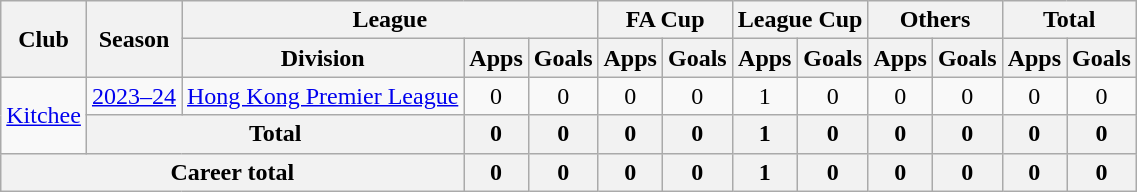<table class="wikitable" style="text-align:center">
<tr>
<th rowspan="2">Club</th>
<th rowspan="2">Season</th>
<th colspan="3">League</th>
<th colspan="2">FA Cup</th>
<th colspan="2">League Cup</th>
<th colspan="2">Others</th>
<th colspan="2">Total</th>
</tr>
<tr>
<th>Division</th>
<th>Apps</th>
<th>Goals</th>
<th>Apps</th>
<th>Goals</th>
<th>Apps</th>
<th>Goals</th>
<th>Apps</th>
<th>Goals</th>
<th>Apps</th>
<th>Goals</th>
</tr>
<tr>
<td rowspan="2"><a href='#'>Kitchee</a></td>
<td><a href='#'>2023–24</a></td>
<td><a href='#'>Hong Kong Premier League</a></td>
<td>0</td>
<td>0</td>
<td>0</td>
<td>0</td>
<td>1</td>
<td>0</td>
<td>0</td>
<td>0</td>
<td>0</td>
<td>0</td>
</tr>
<tr>
<th colspan="2">Total</th>
<th>0</th>
<th>0</th>
<th>0</th>
<th>0</th>
<th>1</th>
<th>0</th>
<th>0</th>
<th>0</th>
<th>0</th>
<th>0</th>
</tr>
<tr>
<th colspan="3">Career total</th>
<th>0</th>
<th>0</th>
<th>0</th>
<th>0</th>
<th>1</th>
<th>0</th>
<th>0</th>
<th>0</th>
<th>0</th>
<th>0</th>
</tr>
</table>
